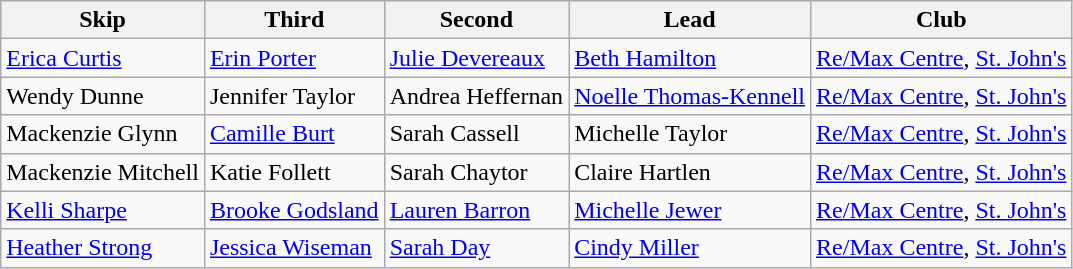<table class="wikitable">
<tr>
<th>Skip</th>
<th>Third</th>
<th>Second</th>
<th>Lead</th>
<th>Club</th>
</tr>
<tr>
<td><a href='#'>Erica Curtis</a></td>
<td><a href='#'>Erin Porter</a></td>
<td><a href='#'>Julie Devereaux</a></td>
<td><a href='#'>Beth Hamilton</a></td>
<td><a href='#'>Re/Max Centre</a>, <a href='#'>St. John's</a></td>
</tr>
<tr>
<td>Wendy Dunne</td>
<td>Jennifer Taylor</td>
<td>Andrea Heffernan</td>
<td><a href='#'>Noelle Thomas-Kennell</a></td>
<td><a href='#'>Re/Max Centre</a>, <a href='#'>St. John's</a></td>
</tr>
<tr>
<td>Mackenzie Glynn</td>
<td><a href='#'>Camille Burt</a></td>
<td>Sarah Cassell</td>
<td>Michelle Taylor</td>
<td><a href='#'>Re/Max Centre</a>, <a href='#'>St. John's</a></td>
</tr>
<tr>
<td>Mackenzie Mitchell</td>
<td>Katie Follett</td>
<td>Sarah Chaytor</td>
<td>Claire Hartlen</td>
<td><a href='#'>Re/Max Centre</a>, <a href='#'>St. John's</a></td>
</tr>
<tr>
<td><a href='#'>Kelli Sharpe</a></td>
<td><a href='#'>Brooke Godsland</a></td>
<td><a href='#'>Lauren Barron</a></td>
<td><a href='#'>Michelle Jewer</a></td>
<td><a href='#'>Re/Max Centre</a>, <a href='#'>St. John's</a></td>
</tr>
<tr>
<td><a href='#'>Heather Strong</a></td>
<td><a href='#'>Jessica Wiseman</a></td>
<td><a href='#'>Sarah Day</a></td>
<td><a href='#'>Cindy Miller</a></td>
<td><a href='#'>Re/Max Centre</a>, <a href='#'>St. John's</a></td>
</tr>
</table>
